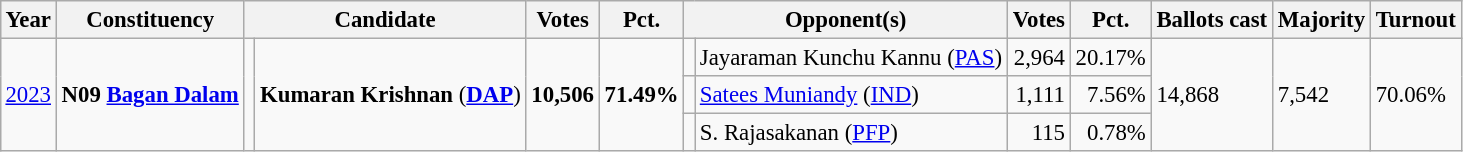<table class="wikitable" style="margin:0.5em ; font-size:95%">
<tr>
<th>Year</th>
<th>Constituency</th>
<th colspan=2>Candidate</th>
<th>Votes</th>
<th>Pct.</th>
<th colspan=2>Opponent(s)</th>
<th>Votes</th>
<th>Pct.</th>
<th>Ballots cast</th>
<th>Majority</th>
<th>Turnout</th>
</tr>
<tr>
<td rowspan=3><a href='#'>2023</a></td>
<td rowspan=3><strong>N09 <a href='#'>Bagan Dalam</a></strong></td>
<td rowspan=3 ></td>
<td rowspan=3><strong>Kumaran Krishnan</strong> (<a href='#'><strong>DAP</strong></a>)</td>
<td rowspan=3 align=right><strong>10,506</strong></td>
<td rowspan=3><strong>71.49%</strong></td>
<td bgcolor=></td>
<td>Jayaraman Kunchu Kannu	(<a href='#'>PAS</a>)</td>
<td align=right>2,964</td>
<td>20.17%</td>
<td rowspan=3>14,868</td>
<td rowspan=3>7,542</td>
<td rowspan=3>70.06%</td>
</tr>
<tr>
<td></td>
<td><a href='#'>Satees Muniandy</a> (<a href='#'>IND</a>)</td>
<td align=right>1,111</td>
<td align=right>7.56%</td>
</tr>
<tr>
<td bgcolor=></td>
<td>S. Rajasakanan (<a href='#'>PFP</a>)</td>
<td align=right>115</td>
<td align=right>0.78%</td>
</tr>
</table>
